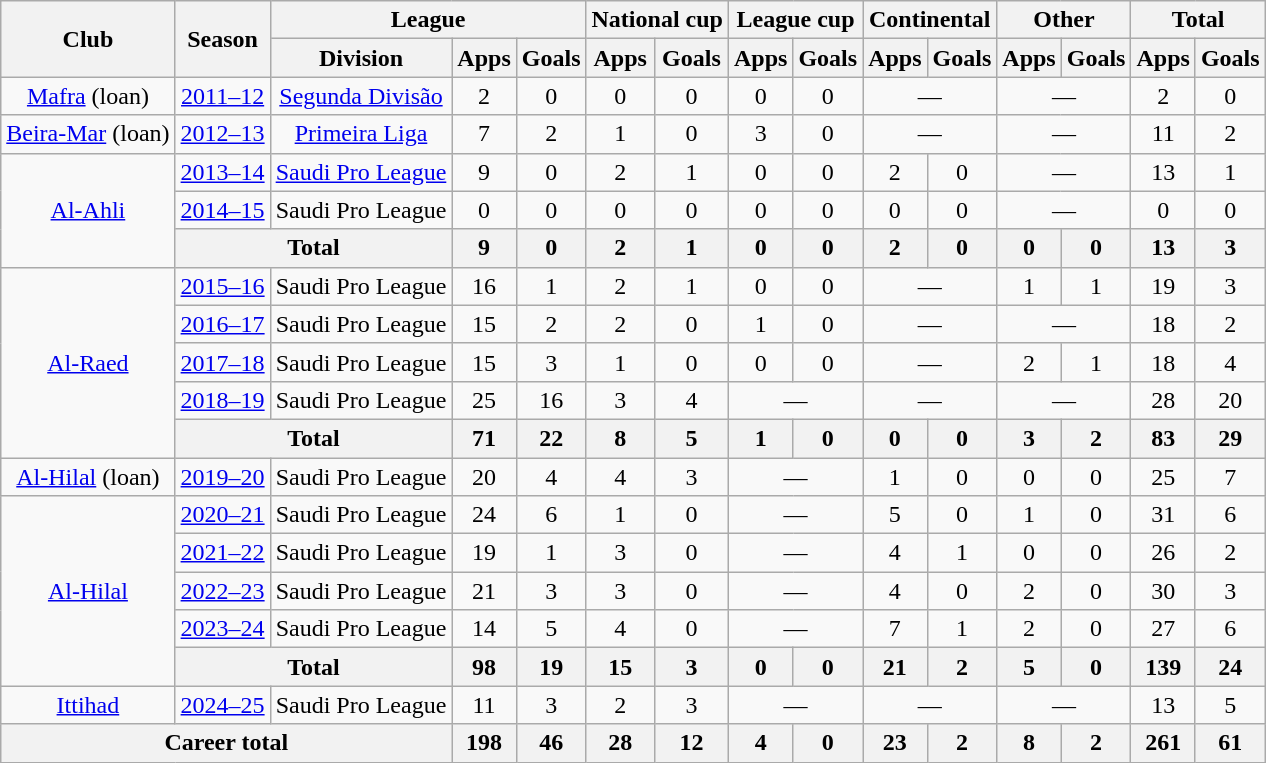<table class="wikitable" style="text-align: center">
<tr>
<th rowspan=2>Club</th>
<th rowspan=2>Season</th>
<th colspan=3>League</th>
<th colspan=2>National cup</th>
<th colspan=2>League cup</th>
<th colspan=2>Continental</th>
<th colspan=2>Other</th>
<th colspan=2>Total</th>
</tr>
<tr>
<th>Division</th>
<th>Apps</th>
<th>Goals</th>
<th>Apps</th>
<th>Goals</th>
<th>Apps</th>
<th>Goals</th>
<th>Apps</th>
<th>Goals</th>
<th>Apps</th>
<th>Goals</th>
<th>Apps</th>
<th>Goals</th>
</tr>
<tr>
<td><a href='#'>Mafra</a> (loan)</td>
<td><a href='#'>2011–12</a></td>
<td><a href='#'>Segunda Divisão</a></td>
<td>2</td>
<td>0</td>
<td>0</td>
<td>0</td>
<td>0</td>
<td>0</td>
<td colspan=2>—</td>
<td colspan=2>—</td>
<td>2</td>
<td>0</td>
</tr>
<tr>
<td><a href='#'>Beira-Mar</a> (loan)</td>
<td><a href='#'>2012–13</a></td>
<td><a href='#'>Primeira Liga</a></td>
<td>7</td>
<td>2</td>
<td>1</td>
<td>0</td>
<td>3</td>
<td>0</td>
<td colspan=2>—</td>
<td colspan=2>—</td>
<td>11</td>
<td>2</td>
</tr>
<tr>
<td rowspan="3"><a href='#'>Al-Ahli</a></td>
<td><a href='#'>2013–14</a></td>
<td><a href='#'>Saudi Pro League</a></td>
<td>9</td>
<td>0</td>
<td>2</td>
<td>1</td>
<td>0</td>
<td>0</td>
<td>2</td>
<td>0</td>
<td colspan=2>—</td>
<td>13</td>
<td>1</td>
</tr>
<tr>
<td><a href='#'>2014–15</a></td>
<td>Saudi Pro League</td>
<td>0</td>
<td>0</td>
<td>0</td>
<td>0</td>
<td>0</td>
<td>0</td>
<td>0</td>
<td>0</td>
<td colspan=2>—</td>
<td>0</td>
<td>0</td>
</tr>
<tr>
<th colspan="2">Total</th>
<th>9</th>
<th>0</th>
<th>2</th>
<th>1</th>
<th>0</th>
<th>0</th>
<th>2</th>
<th>0</th>
<th>0</th>
<th>0</th>
<th>13</th>
<th>3</th>
</tr>
<tr>
<td rowspan="5"><a href='#'>Al-Raed</a></td>
<td><a href='#'>2015–16</a></td>
<td>Saudi Pro League</td>
<td>16</td>
<td>1</td>
<td>2</td>
<td>1</td>
<td>0</td>
<td>0</td>
<td colspan=2>—</td>
<td>1</td>
<td>1</td>
<td>19</td>
<td>3</td>
</tr>
<tr>
<td><a href='#'>2016–17</a></td>
<td>Saudi Pro League</td>
<td>15</td>
<td>2</td>
<td>2</td>
<td>0</td>
<td>1</td>
<td>0</td>
<td colspan=2>—</td>
<td colspan=2>—</td>
<td>18</td>
<td>2</td>
</tr>
<tr>
<td><a href='#'>2017–18</a></td>
<td>Saudi Pro League</td>
<td>15</td>
<td>3</td>
<td>1</td>
<td>0</td>
<td>0</td>
<td>0</td>
<td colspan=2>—</td>
<td>2</td>
<td>1</td>
<td>18</td>
<td>4</td>
</tr>
<tr>
<td><a href='#'>2018–19</a></td>
<td>Saudi Pro League</td>
<td>25</td>
<td>16</td>
<td>3</td>
<td>4</td>
<td colspan=2>—</td>
<td colspan=2>—</td>
<td colspan=2>—</td>
<td>28</td>
<td>20</td>
</tr>
<tr>
<th colspan="2">Total</th>
<th>71</th>
<th>22</th>
<th>8</th>
<th>5</th>
<th>1</th>
<th>0</th>
<th>0</th>
<th>0</th>
<th>3</th>
<th>2</th>
<th>83</th>
<th>29</th>
</tr>
<tr>
<td><a href='#'>Al-Hilal</a> (loan)</td>
<td><a href='#'>2019–20</a></td>
<td>Saudi Pro League</td>
<td>20</td>
<td>4</td>
<td>4</td>
<td>3</td>
<td colspan=2>—</td>
<td>1</td>
<td>0</td>
<td>0</td>
<td>0</td>
<td>25</td>
<td>7</td>
</tr>
<tr>
<td rowspan="5"><a href='#'>Al-Hilal</a></td>
<td><a href='#'>2020–21</a></td>
<td>Saudi Pro League</td>
<td>24</td>
<td>6</td>
<td>1</td>
<td>0</td>
<td colspan=2>—</td>
<td>5</td>
<td>0</td>
<td>1</td>
<td>0</td>
<td>31</td>
<td>6</td>
</tr>
<tr>
<td><a href='#'>2021–22</a></td>
<td>Saudi Pro League</td>
<td>19</td>
<td>1</td>
<td>3</td>
<td>0</td>
<td colspan=2>—</td>
<td>4</td>
<td>1</td>
<td>0</td>
<td>0</td>
<td>26</td>
<td>2</td>
</tr>
<tr>
<td><a href='#'>2022–23</a></td>
<td>Saudi Pro League</td>
<td>21</td>
<td>3</td>
<td>3</td>
<td>0</td>
<td colspan=2>—</td>
<td>4</td>
<td>0</td>
<td>2</td>
<td>0</td>
<td>30</td>
<td>3</td>
</tr>
<tr>
<td><a href='#'>2023–24</a></td>
<td>Saudi Pro League</td>
<td>14</td>
<td>5</td>
<td>4</td>
<td>0</td>
<td colspan=2>—</td>
<td>7</td>
<td>1</td>
<td>2</td>
<td>0</td>
<td>27</td>
<td>6</td>
</tr>
<tr>
<th colspan="2">Total</th>
<th>98</th>
<th>19</th>
<th>15</th>
<th>3</th>
<th>0</th>
<th>0</th>
<th>21</th>
<th>2</th>
<th>5</th>
<th>0</th>
<th>139</th>
<th>24</th>
</tr>
<tr>
<td><a href='#'>Ittihad</a></td>
<td><a href='#'>2024–25</a></td>
<td>Saudi Pro League</td>
<td>11</td>
<td>3</td>
<td>2</td>
<td>3</td>
<td colspan=2>—</td>
<td colspan=2>—</td>
<td colspan=2>—</td>
<td>13</td>
<td>5</td>
</tr>
<tr>
<th colspan="3">Career total</th>
<th>198</th>
<th>46</th>
<th>28</th>
<th>12</th>
<th>4</th>
<th>0</th>
<th>23</th>
<th>2</th>
<th>8</th>
<th>2</th>
<th>261</th>
<th>61</th>
</tr>
</table>
